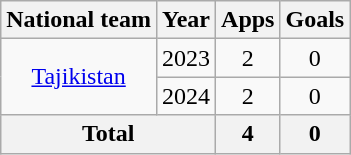<table class="wikitable" style="text-align:center">
<tr>
<th>National team</th>
<th>Year</th>
<th>Apps</th>
<th>Goals</th>
</tr>
<tr>
<td rowspan="2"><a href='#'>Tajikistan</a></td>
<td>2023</td>
<td>2</td>
<td>0</td>
</tr>
<tr>
<td>2024</td>
<td>2</td>
<td>0</td>
</tr>
<tr>
<th colspan="2">Total</th>
<th>4</th>
<th>0</th>
</tr>
</table>
